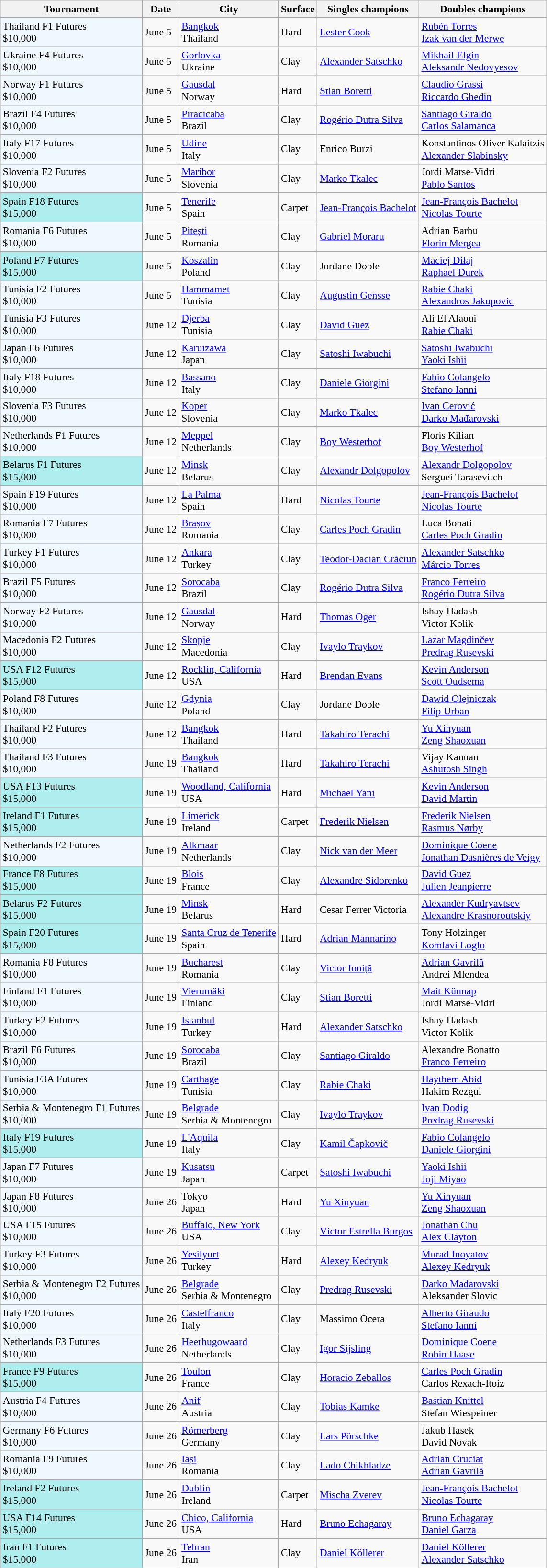<table class="sortable wikitable" style="font-size:90%">
<tr>
<th>Tournament</th>
<th>Date</th>
<th>City</th>
<th>Surface</th>
<th>Singles champions</th>
<th>Doubles champions</th>
</tr>
<tr>
<td style="background:#f0f8ff;">Thailand F1 Futures<br>$10,000</td>
<td>June 5</td>
<td><a href='#'>Bangkok</a><br>Thailand</td>
<td>Hard</td>
<td> <a href='#'>Lester Cook</a></td>
<td> <a href='#'>Rubén Torres</a><br> <a href='#'>Izak van der Merwe</a></td>
</tr>
<tr>
<td style="background:#f0f8ff;">Ukraine F4 Futures<br>$10,000</td>
<td>June 5</td>
<td><a href='#'>Gorlovka</a><br>Ukraine</td>
<td>Clay</td>
<td> <a href='#'>Alexander Satschko</a></td>
<td> <a href='#'>Mikhail Elgin</a><br> <a href='#'>Aleksandr Nedovyesov</a></td>
</tr>
<tr>
<td style="background:#f0f8ff;">Norway F1 Futures<br>$10,000</td>
<td>June 5</td>
<td><a href='#'>Gausdal</a><br>Norway</td>
<td>Hard</td>
<td> <a href='#'>Stian Boretti</a></td>
<td> <a href='#'>Claudio Grassi</a><br> <a href='#'>Riccardo Ghedin</a></td>
</tr>
<tr>
<td style="background:#f0f8ff;">Brazil F4 Futures<br>$10,000</td>
<td>June 5</td>
<td><a href='#'>Piracicaba</a><br>Brazil</td>
<td>Clay</td>
<td> <a href='#'>Rogério Dutra Silva</a></td>
<td> <a href='#'>Santiago Giraldo</a><br> <a href='#'>Carlos Salamanca</a></td>
</tr>
<tr>
<td style="background:#f0f8ff;">Italy F17 Futures<br>$10,000</td>
<td>June 5</td>
<td><a href='#'>Udine</a><br>Italy</td>
<td>Clay</td>
<td> Enrico Burzi</td>
<td> Konstantinos Oliver Kalaitzis<br> <a href='#'>Alexander Slabinsky</a></td>
</tr>
<tr>
<td style="background:#f0f8ff;">Slovenia F2 Futures<br>$10,000</td>
<td>June 5</td>
<td><a href='#'>Maribor</a><br>Slovenia</td>
<td>Clay</td>
<td> <a href='#'>Marko Tkalec</a></td>
<td> Jordi Marse-Vidri<br> <a href='#'>Pablo Santos</a></td>
</tr>
<tr>
<td style="background:#afeeee;">Spain F18 Futures<br>$15,000</td>
<td>June 5</td>
<td><a href='#'>Tenerife</a><br>Spain</td>
<td>Carpet</td>
<td> <a href='#'>Jean-François Bachelot</a></td>
<td> <a href='#'>Jean-François Bachelot</a><br> <a href='#'>Nicolas Tourte</a></td>
</tr>
<tr>
<td style="background:#f0f8ff;">Romania F6 Futures<br>$10,000</td>
<td>June 5</td>
<td><a href='#'>Pitești</a><br>Romania</td>
<td>Clay</td>
<td> <a href='#'>Gabriel Moraru</a></td>
<td> Adrian Barbu<br> <a href='#'>Florin Mergea</a></td>
</tr>
<tr>
<td style="background:#afeeee;">Poland F7 Futures<br>$15,000</td>
<td>June 5</td>
<td><a href='#'>Koszalin</a><br>Poland</td>
<td>Clay</td>
<td> Jordane Doble</td>
<td> <a href='#'>Maciej Diłaj</a><br> <a href='#'>Raphael Durek</a></td>
</tr>
<tr>
<td style="background:#f0f8ff;">Tunisia F2 Futures<br>$10,000</td>
<td>June 5</td>
<td><a href='#'>Hammamet</a><br>Tunisia</td>
<td>Clay</td>
<td> <a href='#'>Augustin Gensse</a></td>
<td> <a href='#'>Rabie Chaki</a><br> <a href='#'>Alexandros Jakupovic</a></td>
</tr>
<tr>
<td style="background:#f0f8ff;">Tunisia F3 Futures<br>$10,000</td>
<td>June 12</td>
<td><a href='#'>Djerba</a><br>Tunisia</td>
<td>Clay</td>
<td> <a href='#'>David Guez</a></td>
<td> Ali El Alaoui<br> <a href='#'>Rabie Chaki</a></td>
</tr>
<tr>
<td style="background:#f0f8ff;">Japan F6 Futures<br>$10,000</td>
<td>June 12</td>
<td><a href='#'>Karuizawa</a><br>Japan</td>
<td>Clay</td>
<td> <a href='#'>Satoshi Iwabuchi</a></td>
<td> <a href='#'>Satoshi Iwabuchi</a><br> <a href='#'>Yaoki Ishii</a></td>
</tr>
<tr>
<td style="background:#f0f8ff;">Italy F18 Futures<br>$10,000</td>
<td>June 12</td>
<td><a href='#'>Bassano</a><br>Italy</td>
<td>Clay</td>
<td> <a href='#'>Daniele Giorgini</a></td>
<td> <a href='#'>Fabio Colangelo</a><br> <a href='#'>Stefano Ianni</a></td>
</tr>
<tr>
<td style="background:#f0f8ff;">Slovenia F3 Futures<br>$10,000</td>
<td>June 12</td>
<td><a href='#'>Koper</a><br>Slovenia</td>
<td>Clay</td>
<td> <a href='#'>Marko Tkalec</a></td>
<td> <a href='#'>Ivan Cerović</a><br> <a href='#'>Darko Mađarovski</a></td>
</tr>
<tr>
<td style="background:#f0f8ff;">Netherlands F1 Futures<br>$10,000</td>
<td>June 12</td>
<td><a href='#'>Meppel</a><br>Netherlands</td>
<td>Clay</td>
<td> <a href='#'>Boy Westerhof</a></td>
<td> Floris Kilian<br> <a href='#'>Boy Westerhof</a></td>
</tr>
<tr>
<td style="background:#afeeee;">Belarus F1 Futures<br>$15,000</td>
<td>June 12</td>
<td><a href='#'>Minsk</a><br>Belarus</td>
<td>Clay</td>
<td> <a href='#'>Alexandr Dolgopolov</a></td>
<td> <a href='#'>Alexandr Dolgopolov</a><br> Serguei Tarasevitch</td>
</tr>
<tr>
<td style="background:#f0f8ff;">Spain F19 Futures<br>$10,000</td>
<td>June 12</td>
<td><a href='#'>La Palma</a><br>Spain</td>
<td>Hard</td>
<td> <a href='#'>Nicolas Tourte</a></td>
<td> <a href='#'>Jean-François Bachelot</a><br> <a href='#'>Nicolas Tourte</a></td>
</tr>
<tr>
<td style="background:#f0f8ff;">Romania F7 Futures<br>$10,000</td>
<td>June 12</td>
<td><a href='#'>Brașov</a><br>Romania</td>
<td>Clay</td>
<td> <a href='#'>Carles Poch Gradin</a></td>
<td> Luca Bonati<br> <a href='#'>Carles Poch Gradin</a></td>
</tr>
<tr>
<td style="background:#f0f8ff;">Turkey F1 Futures<br>$10,000</td>
<td>June 12</td>
<td><a href='#'>Ankara</a><br>Turkey</td>
<td>Clay</td>
<td> <a href='#'>Teodor-Dacian Crăciun</a></td>
<td> <a href='#'>Alexander Satschko</a><br> <a href='#'>Márcio Torres</a></td>
</tr>
<tr>
<td style="background:#f0f8ff;">Brazil F5 Futures<br>$10,000</td>
<td>June 12</td>
<td><a href='#'>Sorocaba</a><br>Brazil</td>
<td>Clay</td>
<td> <a href='#'>Rogério Dutra Silva</a></td>
<td> <a href='#'>Franco Ferreiro</a><br> <a href='#'>Rogério Dutra Silva</a></td>
</tr>
<tr>
<td style="background:#f0f8ff;">Norway F2 Futures<br>$10,000</td>
<td>June 12</td>
<td><a href='#'>Gausdal</a><br>Norway</td>
<td>Hard</td>
<td> <a href='#'>Thomas Oger</a></td>
<td> Ishay Hadash<br> Victor Kolik</td>
</tr>
<tr>
<td style="background:#f0f8ff;">Macedonia F2 Futures<br>$10,000</td>
<td>June 12</td>
<td><a href='#'>Skopje</a><br>Macedonia</td>
<td>Clay</td>
<td> <a href='#'>Ivaylo Traykov</a></td>
<td> <a href='#'>Lazar Magdinčev</a><br> <a href='#'>Predrag Rusevski</a></td>
</tr>
<tr>
<td style="background:#afeeee;">USA F12 Futures<br>$15,000</td>
<td>June 12</td>
<td><a href='#'>Rocklin, California</a><br>USA</td>
<td>Hard</td>
<td> <a href='#'>Brendan Evans</a></td>
<td> <a href='#'>Kevin Anderson</a><br> <a href='#'>Scott Oudsema</a></td>
</tr>
<tr>
<td style="background:#f0f8ff;">Poland F8 Futures<br>$10,000</td>
<td>June 12</td>
<td><a href='#'>Gdynia</a><br>Poland</td>
<td>Clay</td>
<td> Jordane Doble</td>
<td> <a href='#'>Dawid Olejniczak</a><br> <a href='#'>Filip Urban</a></td>
</tr>
<tr>
<td style="background:#f0f8ff;">Thailand F2 Futures<br>$10,000</td>
<td>June 12</td>
<td><a href='#'>Bangkok</a><br>Thailand</td>
<td>Hard</td>
<td> <a href='#'>Takahiro Terachi</a></td>
<td> <a href='#'>Yu Xinyuan</a><br> <a href='#'>Zeng Shaoxuan</a></td>
</tr>
<tr>
<td style="background:#f0f8ff;">Thailand F3 Futures<br>$10,000</td>
<td>June 19</td>
<td><a href='#'>Bangkok</a><br>Thailand</td>
<td>Hard</td>
<td> <a href='#'>Takahiro Terachi</a></td>
<td> Vijay Kannan<br> <a href='#'>Ashutosh Singh</a></td>
</tr>
<tr>
<td style="background:#afeeee;">USA F13 Futures<br>$15,000</td>
<td>June 19</td>
<td><a href='#'>Woodland, California</a><br>USA</td>
<td>Hard</td>
<td> <a href='#'>Michael Yani</a></td>
<td> <a href='#'>Kevin Anderson</a><br> <a href='#'>David Martin</a></td>
</tr>
<tr>
<td style="background:#afeeee;">Ireland F1 Futures<br>$15,000</td>
<td>June 19</td>
<td><a href='#'>Limerick</a><br>Ireland</td>
<td>Carpet</td>
<td> <a href='#'>Frederik Nielsen</a></td>
<td> <a href='#'>Frederik Nielsen</a><br> <a href='#'>Rasmus Nørby</a></td>
</tr>
<tr>
<td style="background:#f0f8ff;">Netherlands F2 Futures<br>$10,000</td>
<td>June 19</td>
<td><a href='#'>Alkmaar</a><br>Netherlands</td>
<td>Clay</td>
<td> <a href='#'>Nick van der Meer</a></td>
<td> <a href='#'>Dominique Coene</a><br> <a href='#'>Jonathan Dasnières de Veigy</a></td>
</tr>
<tr>
<td style="background:#afeeee;">France F8 Futures<br>$15,000</td>
<td>June 19</td>
<td><a href='#'>Blois</a><br>France</td>
<td>Clay</td>
<td> <a href='#'>Alexandre Sidorenko</a></td>
<td> <a href='#'>David Guez</a><br> <a href='#'>Julien Jeanpierre</a></td>
</tr>
<tr>
<td style="background:#afeeee;">Belarus F2 Futures<br>$15,000</td>
<td>June 19</td>
<td><a href='#'>Minsk</a><br>Belarus</td>
<td>Hard</td>
<td> Cesar Ferrer Victoria</td>
<td> <a href='#'>Alexander Kudryavtsev</a><br> <a href='#'>Alexandre Krasnoroutskiy</a></td>
</tr>
<tr>
<td style="background:#afeeee;">Spain F20 Futures<br>$15,000</td>
<td>June 19</td>
<td><a href='#'>Santa Cruz de Tenerife</a><br>Spain</td>
<td>Hard</td>
<td> <a href='#'>Adrian Mannarino</a></td>
<td> Tony Holzinger<br> <a href='#'>Komlavi Loglo</a></td>
</tr>
<tr>
<td style="background:#f0f8ff;">Romania F8 Futures<br>$10,000</td>
<td>June 19</td>
<td><a href='#'>Bucharest</a><br>Romania</td>
<td>Clay</td>
<td> <a href='#'>Victor Ioniță</a></td>
<td> <a href='#'>Adrian Gavrilă</a><br> Andrei Mlendea</td>
</tr>
<tr>
<td style="background:#f0f8ff;">Finland F1 Futures<br>$10,000</td>
<td>June 19</td>
<td><a href='#'>Vierumäki</a><br>Finland</td>
<td>Clay</td>
<td> <a href='#'>Stian Boretti</a></td>
<td> <a href='#'>Mait Künnap</a><br> Jordi Marse-Vidri</td>
</tr>
<tr>
<td style="background:#f0f8ff;">Turkey F2 Futures<br>$10,000</td>
<td>June 19</td>
<td><a href='#'>Istanbul</a><br>Turkey</td>
<td>Hard</td>
<td> <a href='#'>Alexander Satschko</a></td>
<td> Ishay Hadash<br> Victor Kolik</td>
</tr>
<tr>
<td style="background:#f0f8ff;">Brazil F6 Futures<br>$10,000</td>
<td>June 19</td>
<td><a href='#'>Sorocaba</a><br>Brazil</td>
<td>Clay</td>
<td> <a href='#'>Santiago Giraldo</a></td>
<td> Alexandre Bonatto<br> <a href='#'>Franco Ferreiro</a></td>
</tr>
<tr>
<td style="background:#f0f8ff;">Tunisia F3A Futures<br>$10,000</td>
<td>June 19</td>
<td><a href='#'>Carthage</a><br>Tunisia</td>
<td>Clay</td>
<td> <a href='#'>Rabie Chaki</a></td>
<td> <a href='#'>Haythem Abid</a><br> Hakim Rezgui</td>
</tr>
<tr>
<td style="background:#f0f8ff;">Serbia & Montenegro F1 Futures<br>$10,000</td>
<td>June 19</td>
<td><a href='#'>Belgrade</a><br>Serbia & Montenegro</td>
<td>Clay</td>
<td> <a href='#'>Ivaylo Traykov</a></td>
<td> <a href='#'>Ivan Dodig</a><br> <a href='#'>Predrag Rusevski</a></td>
</tr>
<tr>
<td style="background:#afeeee;">Italy F19 Futures<br>$15,000</td>
<td>June 19</td>
<td><a href='#'>L'Aquila</a><br>Italy</td>
<td>Clay</td>
<td> <a href='#'>Kamil Čapkovič</a></td>
<td> <a href='#'>Fabio Colangelo</a><br> <a href='#'>Daniele Giorgini</a></td>
</tr>
<tr>
<td style="background:#f0f8ff;">Japan F7 Futures<br>$10,000</td>
<td>June 19</td>
<td><a href='#'>Kusatsu</a><br>Japan</td>
<td>Carpet</td>
<td> <a href='#'>Satoshi Iwabuchi</a></td>
<td> <a href='#'>Yaoki Ishii</a><br> <a href='#'>Joji Miyao</a></td>
</tr>
<tr>
<td style="background:#f0f8ff;">Japan F8 Futures<br>$10,000</td>
<td>June 26</td>
<td>Tokyo<br>Japan</td>
<td>Hard</td>
<td> <a href='#'>Yu Xinyuan</a></td>
<td> <a href='#'>Yu Xinyuan</a><br> <a href='#'>Zeng Shaoxuan</a></td>
</tr>
<tr>
<td style="background:#f0f8ff;">USA F15 Futures<br>$10,000</td>
<td>June 26</td>
<td><a href='#'>Buffalo, New York</a><br>USA</td>
<td>Clay</td>
<td> <a href='#'>Víctor Estrella Burgos</a></td>
<td> <a href='#'>Jonathan Chu</a><br> <a href='#'>Alex Clayton</a></td>
</tr>
<tr>
<td style="background:#f0f8ff;">Turkey F3 Futures<br>$10,000</td>
<td>June 26</td>
<td><a href='#'>Yesilyurt</a><br>Turkey</td>
<td>Hard</td>
<td> <a href='#'>Alexey Kedryuk</a></td>
<td> <a href='#'>Murad Inoyatov</a><br> <a href='#'>Alexey Kedryuk</a></td>
</tr>
<tr>
<td style="background:#f0f8ff;">Serbia & Montenegro F2 Futures<br>$10,000</td>
<td>June 26</td>
<td><a href='#'>Belgrade</a><br>Serbia & Montenegro</td>
<td>Clay</td>
<td> <a href='#'>Predrag Rusevski</a></td>
<td> <a href='#'>Darko Mađarovski</a><br> Aleksander Slovic</td>
</tr>
<tr>
<td style="background:#f0f8ff;">Italy F20 Futures<br>$10,000</td>
<td>June 26</td>
<td><a href='#'>Castelfranco</a><br>Italy</td>
<td>Clay</td>
<td> Massimo Ocera</td>
<td> <a href='#'>Alberto Giraudo</a><br> <a href='#'>Stefano Ianni</a></td>
</tr>
<tr>
<td style="background:#f0f8ff;">Netherlands F3 Futures<br>$10,000</td>
<td>June 26</td>
<td><a href='#'>Heerhugowaard</a><br>Netherlands</td>
<td>Clay</td>
<td> <a href='#'>Igor Sijsling</a></td>
<td> <a href='#'>Dominique Coene</a><br> <a href='#'>Robin Haase</a></td>
</tr>
<tr>
<td style="background:#afeeee;">France F9 Futures<br>$15,000</td>
<td>June 26</td>
<td><a href='#'>Toulon</a><br>France</td>
<td>Clay</td>
<td> <a href='#'>Horacio Zeballos</a></td>
<td> <a href='#'>Carles Poch Gradin</a><br> Carlos Rexach-Itoiz</td>
</tr>
<tr>
<td style="background:#f0f8ff;">Austria F4 Futures<br>$10,000</td>
<td>June 26</td>
<td><a href='#'>Anif</a><br>Austria</td>
<td>Clay</td>
<td> <a href='#'>Tobias Kamke</a></td>
<td> <a href='#'>Bastian Knittel</a><br> Stefan Wiespeiner</td>
</tr>
<tr>
<td style="background:#f0f8ff;">Germany F6 Futures<br>$10,000</td>
<td>June 26</td>
<td><a href='#'>Römerberg</a><br>Germany</td>
<td>Clay</td>
<td> <a href='#'>Lars Pörschke</a></td>
<td> Jakub Hasek<br> David Novak</td>
</tr>
<tr>
<td style="background:#f0f8ff;">Romania F9 Futures<br>$10,000</td>
<td>June 26</td>
<td><a href='#'>Iași</a><br>Romania</td>
<td>Clay</td>
<td> <a href='#'>Lado Chikhladze</a></td>
<td> <a href='#'>Adrian Cruciat</a><br> <a href='#'>Adrian Gavrilă</a></td>
</tr>
<tr>
<td style="background:#afeeee;">Ireland F2 Futures<br>$15,000</td>
<td>June 26</td>
<td><a href='#'>Dublin</a><br>Ireland</td>
<td>Carpet</td>
<td> <a href='#'>Mischa Zverev</a></td>
<td> <a href='#'>Jean-François Bachelot</a><br> <a href='#'>Nicolas Tourte</a></td>
</tr>
<tr>
<td style="background:#afeeee;">USA F14 Futures<br>$15,000</td>
<td>June 26</td>
<td><a href='#'>Chico, California</a><br>USA</td>
<td>Hard</td>
<td> <a href='#'>Bruno Echagaray</a></td>
<td> <a href='#'>Bruno Echagaray</a><br> <a href='#'>Daniel Garza</a></td>
</tr>
<tr>
<td style="background:#afeeee;">Iran F1 Futures<br>$15,000</td>
<td>June 26</td>
<td><a href='#'>Tehran</a><br>Iran</td>
<td>Clay</td>
<td> <a href='#'>Daniel Köllerer</a></td>
<td> <a href='#'>Daniel Köllerer</a><br> <a href='#'>Alexander Satschko</a></td>
</tr>
</table>
